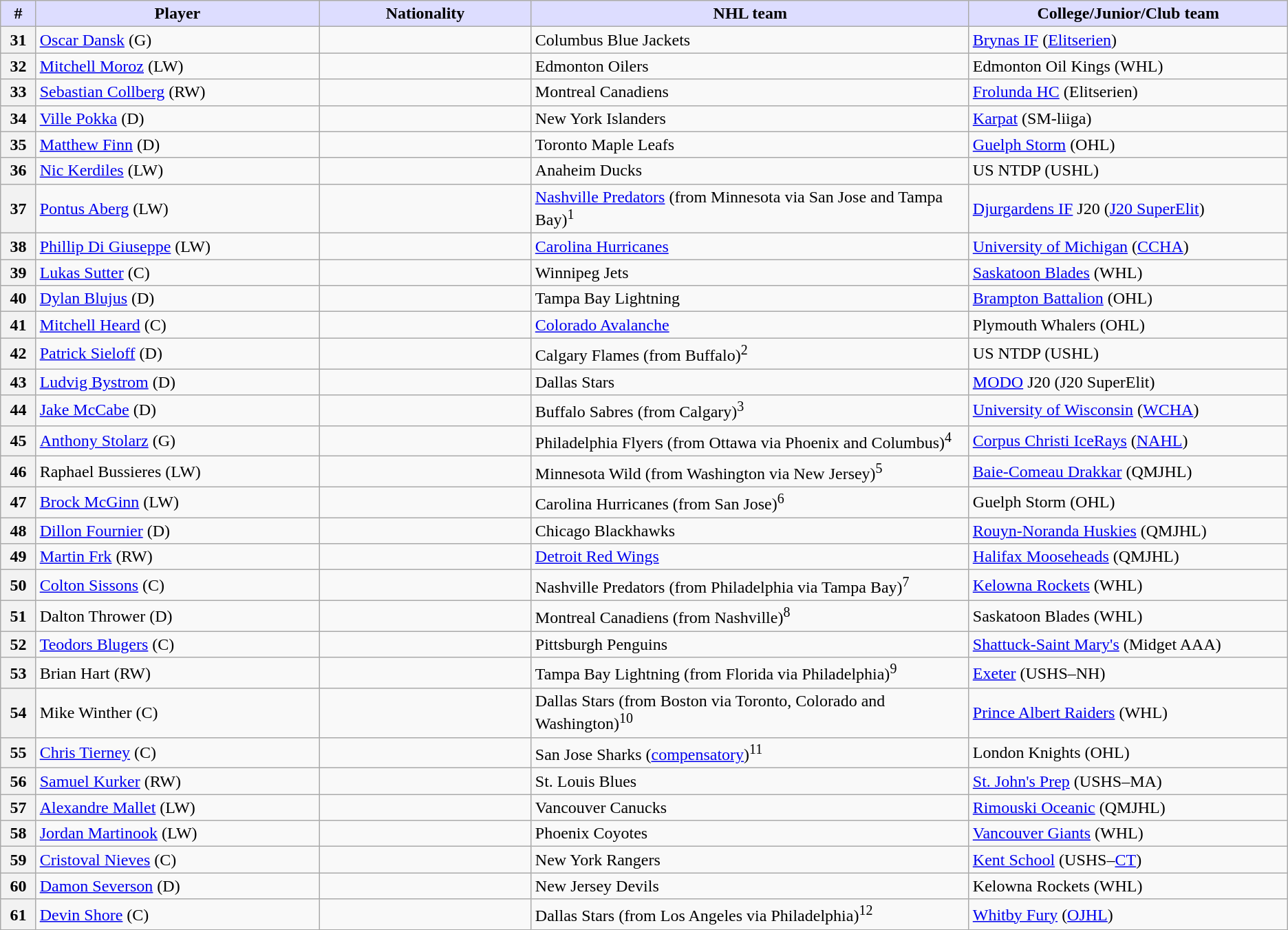<table class="wikitable">
<tr>
<th style="background:#ddf; width:2.75%;">#</th>
<th style="background:#ddf; width:22.0%;">Player</th>
<th style="background:#ddf; width:16.5%;">Nationality</th>
<th style="background:#ddf; width:34.0%;">NHL team</th>
<th style="background:#ddf; width:100.0%;">College/Junior/Club team</th>
</tr>
<tr>
<th>31</th>
<td><a href='#'>Oscar Dansk</a> (G)</td>
<td></td>
<td>Columbus Blue Jackets</td>
<td><a href='#'>Brynas IF</a> (<a href='#'>Elitserien</a>)</td>
</tr>
<tr>
<th>32</th>
<td><a href='#'>Mitchell Moroz</a> (LW)</td>
<td></td>
<td>Edmonton Oilers</td>
<td>Edmonton Oil Kings (WHL)</td>
</tr>
<tr>
<th>33</th>
<td><a href='#'>Sebastian Collberg</a> (RW)</td>
<td></td>
<td>Montreal Canadiens</td>
<td><a href='#'>Frolunda HC</a> (Elitserien)</td>
</tr>
<tr>
<th>34</th>
<td><a href='#'>Ville Pokka</a> (D)</td>
<td></td>
<td>New York Islanders</td>
<td><a href='#'>Karpat</a> (SM-liiga)</td>
</tr>
<tr>
<th>35</th>
<td><a href='#'>Matthew Finn</a> (D)</td>
<td></td>
<td>Toronto Maple Leafs</td>
<td><a href='#'>Guelph Storm</a> (OHL)</td>
</tr>
<tr>
<th>36</th>
<td><a href='#'>Nic Kerdiles</a> (LW)</td>
<td></td>
<td>Anaheim Ducks</td>
<td>US NTDP (USHL)</td>
</tr>
<tr>
<th>37</th>
<td><a href='#'>Pontus Aberg</a> (LW)</td>
<td></td>
<td><a href='#'>Nashville Predators</a> (from Minnesota via San Jose and Tampa Bay)<sup>1</sup></td>
<td><a href='#'>Djurgardens IF</a> J20 (<a href='#'>J20 SuperElit</a>)</td>
</tr>
<tr>
<th>38</th>
<td><a href='#'>Phillip Di Giuseppe</a> (LW)</td>
<td></td>
<td><a href='#'>Carolina Hurricanes</a></td>
<td><a href='#'>University of Michigan</a> (<a href='#'>CCHA</a>)</td>
</tr>
<tr>
<th>39</th>
<td><a href='#'>Lukas Sutter</a> (C)</td>
<td></td>
<td>Winnipeg Jets</td>
<td><a href='#'>Saskatoon Blades</a> (WHL)</td>
</tr>
<tr>
<th>40</th>
<td><a href='#'>Dylan Blujus</a> (D)</td>
<td></td>
<td>Tampa Bay Lightning</td>
<td><a href='#'>Brampton Battalion</a> (OHL)</td>
</tr>
<tr>
<th>41</th>
<td><a href='#'>Mitchell Heard</a> (C)</td>
<td></td>
<td><a href='#'>Colorado Avalanche</a></td>
<td>Plymouth Whalers (OHL)</td>
</tr>
<tr>
<th>42</th>
<td><a href='#'>Patrick Sieloff</a> (D)</td>
<td></td>
<td>Calgary Flames (from Buffalo)<sup>2</sup></td>
<td>US NTDP (USHL)</td>
</tr>
<tr>
<th>43</th>
<td><a href='#'>Ludvig Bystrom</a> (D)</td>
<td></td>
<td>Dallas Stars</td>
<td><a href='#'>MODO</a> J20 (J20 SuperElit)</td>
</tr>
<tr>
<th>44</th>
<td><a href='#'>Jake McCabe</a> (D)</td>
<td></td>
<td>Buffalo Sabres (from Calgary)<sup>3</sup></td>
<td><a href='#'>University of Wisconsin</a> (<a href='#'>WCHA</a>)</td>
</tr>
<tr>
<th>45</th>
<td><a href='#'>Anthony Stolarz</a> (G)</td>
<td></td>
<td>Philadelphia Flyers (from Ottawa via Phoenix and Columbus)<sup>4</sup></td>
<td><a href='#'>Corpus Christi IceRays</a> (<a href='#'>NAHL</a>)</td>
</tr>
<tr>
<th>46</th>
<td>Raphael Bussieres (LW)</td>
<td></td>
<td>Minnesota Wild (from Washington via New Jersey)<sup>5</sup></td>
<td><a href='#'>Baie-Comeau Drakkar</a> (QMJHL)</td>
</tr>
<tr>
<th>47</th>
<td><a href='#'>Brock McGinn</a> (LW)</td>
<td></td>
<td>Carolina Hurricanes (from San Jose)<sup>6</sup></td>
<td>Guelph Storm (OHL)</td>
</tr>
<tr>
<th>48</th>
<td><a href='#'>Dillon Fournier</a> (D)</td>
<td></td>
<td>Chicago Blackhawks</td>
<td><a href='#'>Rouyn-Noranda Huskies</a> (QMJHL)</td>
</tr>
<tr>
<th>49</th>
<td><a href='#'>Martin Frk</a> (RW)</td>
<td></td>
<td><a href='#'>Detroit Red Wings</a></td>
<td><a href='#'>Halifax Mooseheads</a> (QMJHL)</td>
</tr>
<tr>
<th>50</th>
<td><a href='#'>Colton Sissons</a> (C)</td>
<td></td>
<td>Nashville Predators (from Philadelphia via Tampa Bay)<sup>7</sup></td>
<td><a href='#'>Kelowna Rockets</a> (WHL)</td>
</tr>
<tr>
<th>51</th>
<td>Dalton Thrower (D)</td>
<td></td>
<td>Montreal Canadiens (from Nashville)<sup>8</sup></td>
<td>Saskatoon Blades (WHL)</td>
</tr>
<tr>
<th>52</th>
<td><a href='#'>Teodors Blugers</a> (C)</td>
<td></td>
<td>Pittsburgh Penguins</td>
<td><a href='#'>Shattuck-Saint Mary's</a> (Midget AAA)</td>
</tr>
<tr>
<th>53</th>
<td>Brian Hart (RW)</td>
<td></td>
<td>Tampa Bay Lightning (from Florida via Philadelphia)<sup>9</sup></td>
<td><a href='#'>Exeter</a> (USHS–NH)</td>
</tr>
<tr>
<th>54</th>
<td>Mike Winther (C)</td>
<td></td>
<td>Dallas Stars (from Boston via Toronto, Colorado and Washington)<sup>10</sup></td>
<td><a href='#'>Prince Albert Raiders</a> (WHL)</td>
</tr>
<tr>
<th>55</th>
<td><a href='#'>Chris Tierney</a> (C)</td>
<td></td>
<td>San Jose Sharks (<a href='#'>compensatory</a>)<sup>11</sup></td>
<td>London Knights (OHL)</td>
</tr>
<tr>
<th>56</th>
<td><a href='#'>Samuel Kurker</a> (RW)</td>
<td></td>
<td>St. Louis Blues</td>
<td><a href='#'>St. John's Prep</a> (USHS–MA)</td>
</tr>
<tr>
<th>57</th>
<td><a href='#'>Alexandre Mallet</a> (LW)</td>
<td></td>
<td>Vancouver Canucks</td>
<td><a href='#'>Rimouski Oceanic</a> (QMJHL)</td>
</tr>
<tr>
<th>58</th>
<td><a href='#'>Jordan Martinook</a> (LW)</td>
<td></td>
<td>Phoenix Coyotes</td>
<td><a href='#'>Vancouver Giants</a> (WHL)</td>
</tr>
<tr>
<th>59</th>
<td><a href='#'>Cristoval Nieves</a> (C)</td>
<td></td>
<td>New York Rangers</td>
<td><a href='#'>Kent School</a> (USHS–<a href='#'>CT</a>)</td>
</tr>
<tr>
<th>60</th>
<td><a href='#'>Damon Severson</a> (D)</td>
<td></td>
<td>New Jersey Devils</td>
<td>Kelowna Rockets (WHL)</td>
</tr>
<tr>
<th>61</th>
<td><a href='#'>Devin Shore</a> (C)</td>
<td></td>
<td>Dallas Stars (from Los Angeles via Philadelphia)<sup>12</sup></td>
<td><a href='#'>Whitby Fury</a> (<a href='#'>OJHL</a>)</td>
</tr>
</table>
